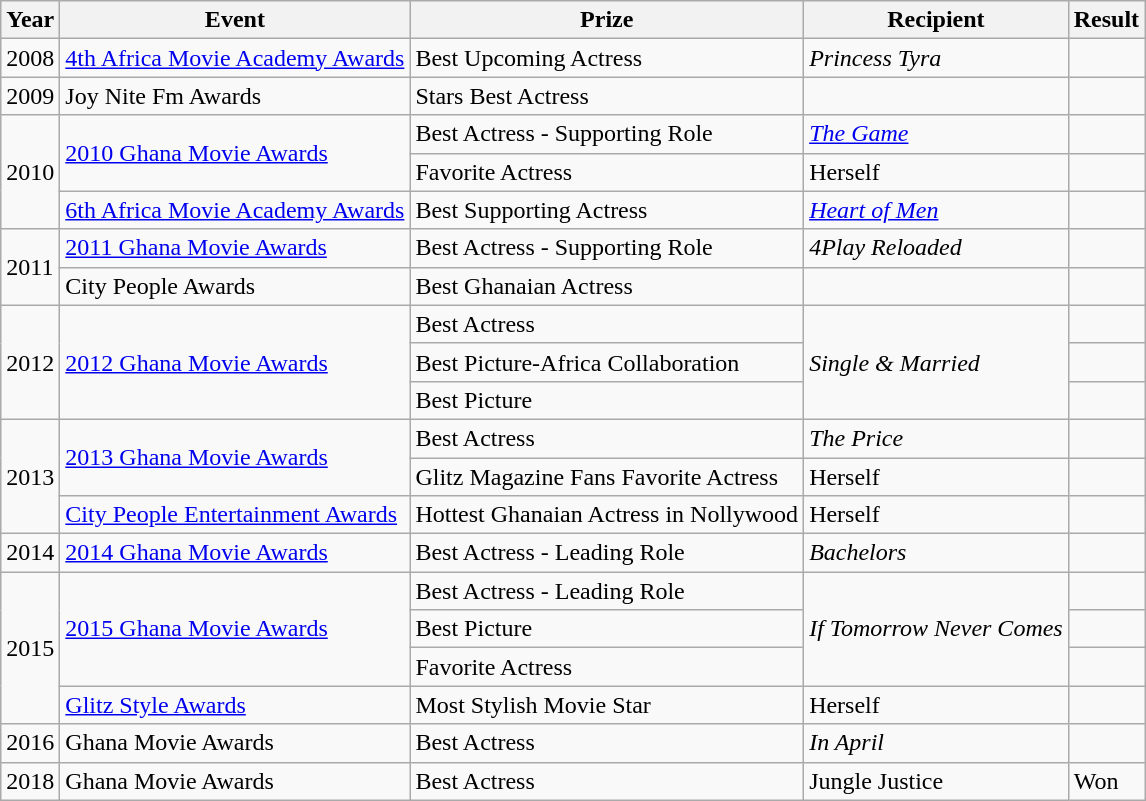<table class="wikitable">
<tr>
<th>Year</th>
<th>Event</th>
<th>Prize</th>
<th>Recipient</th>
<th>Result</th>
</tr>
<tr>
<td>2008</td>
<td><a href='#'>4th Africa Movie Academy Awards</a></td>
<td>Best Upcoming Actress</td>
<td><em>Princess Tyra</em></td>
<td></td>
</tr>
<tr>
<td>2009</td>
<td>Joy Nite Fm Awards</td>
<td>Stars Best Actress</td>
<td></td>
<td></td>
</tr>
<tr>
<td rowspan=3>2010</td>
<td rowspan=2><a href='#'>2010 Ghana Movie Awards</a></td>
<td>Best Actress - Supporting Role</td>
<td><em><a href='#'>The Game</a></em></td>
<td></td>
</tr>
<tr>
<td>Favorite Actress</td>
<td>Herself</td>
<td></td>
</tr>
<tr>
<td><a href='#'>6th Africa Movie Academy Awards</a></td>
<td>Best Supporting Actress</td>
<td><em><a href='#'>Heart of Men</a></em></td>
<td></td>
</tr>
<tr>
<td rowspan=2>2011</td>
<td><a href='#'>2011 Ghana Movie Awards</a></td>
<td>Best Actress - Supporting Role</td>
<td><em>4Play Reloaded </em></td>
<td></td>
</tr>
<tr>
<td>City People Awards</td>
<td>Best Ghanaian Actress</td>
<td></td>
<td></td>
</tr>
<tr>
<td rowspan=3>2012</td>
<td rowspan=3><a href='#'>2012 Ghana Movie Awards</a></td>
<td>Best Actress</td>
<td rowspan=3><em>Single & Married</em></td>
<td></td>
</tr>
<tr>
<td>Best Picture-Africa Collaboration</td>
<td></td>
</tr>
<tr>
<td>Best Picture</td>
<td></td>
</tr>
<tr>
<td rowspan=3>2013</td>
<td rowspan=2><a href='#'>2013 Ghana Movie Awards</a></td>
<td>Best Actress</td>
<td><em>The Price </em></td>
<td></td>
</tr>
<tr>
<td>Glitz Magazine Fans Favorite Actress</td>
<td>Herself</td>
<td></td>
</tr>
<tr>
<td><a href='#'>City People Entertainment Awards</a></td>
<td>Hottest Ghanaian Actress in Nollywood</td>
<td>Herself</td>
<td></td>
</tr>
<tr>
<td>2014</td>
<td><a href='#'>2014 Ghana Movie Awards</a></td>
<td>Best Actress - Leading Role</td>
<td><em>Bachelors</em></td>
<td></td>
</tr>
<tr>
<td rowspan=4>2015</td>
<td rowspan=3><a href='#'>2015 Ghana Movie Awards</a></td>
<td>Best Actress - Leading Role</td>
<td rowspan=3><em>If Tomorrow Never Comes</em></td>
<td></td>
</tr>
<tr>
<td>Best Picture</td>
<td></td>
</tr>
<tr>
<td>Favorite Actress</td>
<td></td>
</tr>
<tr>
<td><a href='#'>Glitz Style Awards</a></td>
<td>Most Stylish Movie Star</td>
<td>Herself</td>
<td></td>
</tr>
<tr>
<td>2016</td>
<td>Ghana Movie Awards</td>
<td>Best Actress</td>
<td><em>In April</em></td>
<td></td>
</tr>
<tr>
<td>2018</td>
<td>Ghana Movie Awards</td>
<td>Best Actress</td>
<td>Jungle Justice</td>
<td>Won</td>
</tr>
</table>
